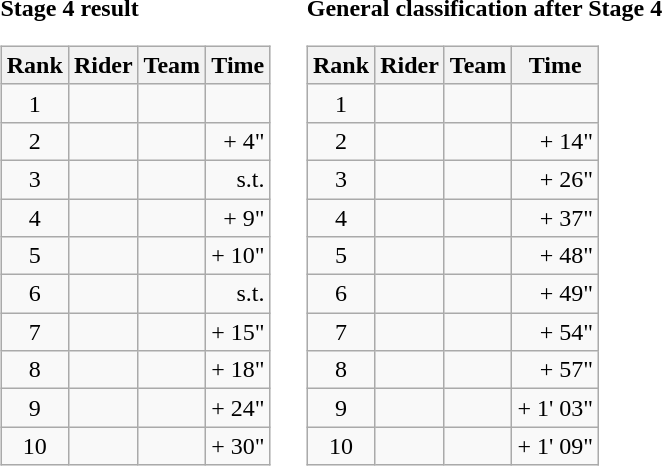<table>
<tr>
<td><strong>Stage 4 result</strong><br><table class="wikitable">
<tr>
<th scope="col">Rank</th>
<th scope="col">Rider</th>
<th scope="col">Team</th>
<th scope="col">Time</th>
</tr>
<tr>
<td style="text-align:center;">1</td>
<td></td>
<td></td>
<td style="text-align:right;"></td>
</tr>
<tr>
<td style="text-align:center;">2</td>
<td></td>
<td></td>
<td style="text-align:right;">+ 4"</td>
</tr>
<tr>
<td style="text-align:center;">3</td>
<td></td>
<td></td>
<td style="text-align:right;">s.t.</td>
</tr>
<tr>
<td style="text-align:center;">4</td>
<td></td>
<td></td>
<td style="text-align:right;">+ 9"</td>
</tr>
<tr>
<td style="text-align:center;">5</td>
<td></td>
<td></td>
<td style="text-align:right;">+ 10"</td>
</tr>
<tr>
<td style="text-align:center;">6</td>
<td></td>
<td></td>
<td style="text-align:right;">s.t.</td>
</tr>
<tr>
<td style="text-align:center;">7</td>
<td></td>
<td></td>
<td style="text-align:right;">+ 15"</td>
</tr>
<tr>
<td style="text-align:center;">8</td>
<td></td>
<td></td>
<td style="text-align:right;">+ 18"</td>
</tr>
<tr>
<td style="text-align:center;">9</td>
<td></td>
<td></td>
<td style="text-align:right;">+ 24"</td>
</tr>
<tr>
<td style="text-align:center;">10</td>
<td></td>
<td></td>
<td style="text-align:right;">+ 30"</td>
</tr>
</table>
</td>
<td></td>
<td><strong>General classification after Stage 4</strong><br><table class="wikitable">
<tr>
<th scope="col">Rank</th>
<th scope="col">Rider</th>
<th scope="col">Team</th>
<th scope="col">Time</th>
</tr>
<tr>
<td style="text-align:center;">1</td>
<td> </td>
<td></td>
<td style="text-align:right;"></td>
</tr>
<tr>
<td style="text-align:center;">2</td>
<td></td>
<td></td>
<td style="text-align:right;">+ 14"</td>
</tr>
<tr>
<td style="text-align:center;">3</td>
<td></td>
<td></td>
<td style="text-align:right;">+ 26"</td>
</tr>
<tr>
<td style="text-align:center;">4</td>
<td></td>
<td></td>
<td style="text-align:right;">+ 37"</td>
</tr>
<tr>
<td style="text-align:center;">5</td>
<td></td>
<td></td>
<td style="text-align:right;">+ 48"</td>
</tr>
<tr>
<td style="text-align:center;">6</td>
<td></td>
<td></td>
<td style="text-align:right;">+ 49"</td>
</tr>
<tr>
<td style="text-align:center;">7</td>
<td></td>
<td></td>
<td style="text-align:right;">+ 54"</td>
</tr>
<tr>
<td style="text-align:center;">8</td>
<td></td>
<td></td>
<td style="text-align:right;">+ 57"</td>
</tr>
<tr>
<td style="text-align:center;">9</td>
<td> </td>
<td></td>
<td style="text-align:right;">+ 1' 03"</td>
</tr>
<tr>
<td style="text-align:center;">10</td>
<td></td>
<td></td>
<td style="text-align:right;">+ 1' 09"</td>
</tr>
</table>
</td>
</tr>
</table>
